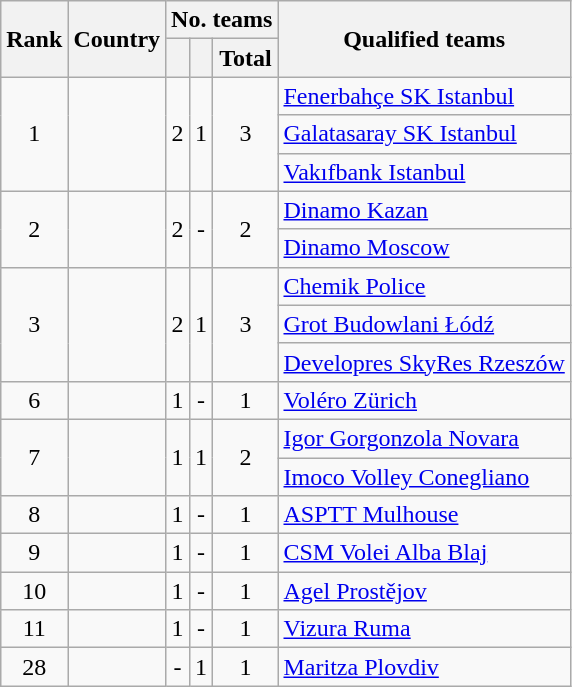<table class="wikitable" style="text-align:left">
<tr>
<th rowspan=2>Rank</th>
<th rowspan=2>Country</th>
<th colspan=3>No. teams</th>
<th rowspan=2>Qualified teams</th>
</tr>
<tr>
<th></th>
<th></th>
<th>Total</th>
</tr>
<tr>
<td align="center" rowspan="3">1</td>
<td rowspan="3"></td>
<td align="center" rowspan="3">2</td>
<td align="center" rowspan="3">1</td>
<td align="center" rowspan="3">3</td>
<td><a href='#'>Fenerbahçe SK Istanbul</a></td>
</tr>
<tr>
<td><a href='#'>Galatasaray SK Istanbul</a></td>
</tr>
<tr>
<td><a href='#'>Vakıfbank Istanbul</a></td>
</tr>
<tr>
<td align="center" rowspan="2">2</td>
<td rowspan="2"></td>
<td align="center" rowspan="2">2</td>
<td align="center" rowspan="2">-</td>
<td align="center" rowspan="2">2</td>
<td><a href='#'>Dinamo Kazan</a></td>
</tr>
<tr>
<td><a href='#'>Dinamo Moscow</a></td>
</tr>
<tr>
<td align="center" rowspan="3">3</td>
<td rowspan="3"></td>
<td align="center" rowspan="3">2</td>
<td align="center" rowspan="3">1</td>
<td align="center" rowspan="3">3</td>
<td><a href='#'>Chemik Police</a></td>
</tr>
<tr>
<td><a href='#'>Grot Budowlani Łódź</a></td>
</tr>
<tr>
<td><a href='#'>Developres SkyRes Rzeszów</a></td>
</tr>
<tr>
<td align="center">6</td>
<td></td>
<td align="center">1</td>
<td align="center">-</td>
<td align="center">1</td>
<td><a href='#'>Voléro Zürich</a></td>
</tr>
<tr>
<td align="center" rowspan="2">7</td>
<td rowspan="2"></td>
<td align="center" rowspan="2">1</td>
<td align="center" rowspan="2">1</td>
<td align="center" rowspan="2">2</td>
<td><a href='#'>Igor Gorgonzola Novara</a></td>
</tr>
<tr>
<td><a href='#'>Imoco Volley Conegliano</a></td>
</tr>
<tr>
<td align="center">8</td>
<td></td>
<td align="center">1</td>
<td align="center">-</td>
<td align="center">1</td>
<td><a href='#'>ASPTT Mulhouse</a></td>
</tr>
<tr>
<td align="center">9</td>
<td></td>
<td align="center">1</td>
<td align="center">-</td>
<td align="center">1</td>
<td><a href='#'>CSM Volei Alba Blaj</a></td>
</tr>
<tr>
<td align="center">10</td>
<td></td>
<td align="center">1</td>
<td align="center">-</td>
<td align="center">1</td>
<td><a href='#'>Agel Prostějov</a></td>
</tr>
<tr>
<td align="center">11</td>
<td></td>
<td align="center">1</td>
<td align="center">-</td>
<td align="center">1</td>
<td><a href='#'>Vizura Ruma</a></td>
</tr>
<tr>
<td align="center">28</td>
<td></td>
<td align="center">-</td>
<td align="center">1</td>
<td align="center">1</td>
<td><a href='#'>Maritza Plovdiv</a></td>
</tr>
</table>
